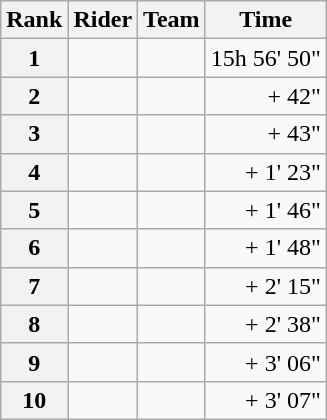<table class="wikitable" margin-bottom:0;">
<tr>
<th scope="col">Rank</th>
<th scope="col">Rider</th>
<th scope="col">Team</th>
<th scope="col">Time</th>
</tr>
<tr>
<th scope="row">1</th>
<td> </td>
<td></td>
<td align="right">15h 56' 50"</td>
</tr>
<tr>
<th scope="row">2</th>
<td></td>
<td></td>
<td align="right">+ 42"</td>
</tr>
<tr>
<th scope="row">3</th>
<td></td>
<td></td>
<td align="right">+ 43"</td>
</tr>
<tr>
<th scope="row">4</th>
<td> </td>
<td></td>
<td align="right">+ 1' 23"</td>
</tr>
<tr>
<th scope="row">5</th>
<td> </td>
<td></td>
<td align="right">+ 1' 46"</td>
</tr>
<tr>
<th scope="row">6</th>
<td></td>
<td></td>
<td align="right">+ 1' 48"</td>
</tr>
<tr>
<th scope="row">7</th>
<td> </td>
<td></td>
<td align="right">+ 2' 15"</td>
</tr>
<tr>
<th scope="row">8</th>
<td></td>
<td></td>
<td align="right">+ 2' 38"</td>
</tr>
<tr>
<th scope="row">9</th>
<td></td>
<td></td>
<td align="right">+ 3' 06"</td>
</tr>
<tr>
<th scope="row">10</th>
<td></td>
<td></td>
<td align="right">+ 3' 07"</td>
</tr>
</table>
